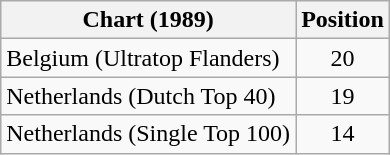<table class="wikitable sortable">
<tr>
<th align="left">Chart (1989)</th>
<th align="center">Position</th>
</tr>
<tr>
<td>Belgium (Ultratop Flanders)</td>
<td style="text-align:center;">20</td>
</tr>
<tr>
<td>Netherlands (Dutch Top 40)</td>
<td style="text-align:center;">19</td>
</tr>
<tr>
<td>Netherlands (Single Top 100)</td>
<td style="text-align:center;">14</td>
</tr>
</table>
